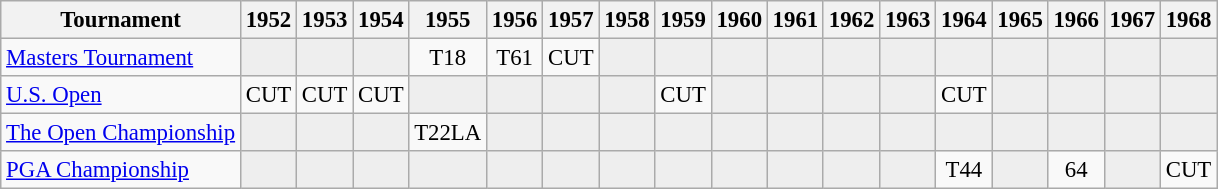<table class="wikitable" style="font-size:95%;text-align:center;">
<tr>
<th>Tournament</th>
<th>1952</th>
<th>1953</th>
<th>1954</th>
<th>1955</th>
<th>1956</th>
<th>1957</th>
<th>1958</th>
<th>1959</th>
<th>1960</th>
<th>1961</th>
<th>1962</th>
<th>1963</th>
<th>1964</th>
<th>1965</th>
<th>1966</th>
<th>1967</th>
<th>1968</th>
</tr>
<tr>
<td align=left><a href='#'>Masters Tournament</a></td>
<td style="background:#eeeeee;"></td>
<td style="background:#eeeeee;"></td>
<td style="background:#eeeeee;"></td>
<td>T18</td>
<td>T61</td>
<td>CUT</td>
<td style="background:#eeeeee;"></td>
<td style="background:#eeeeee;"></td>
<td style="background:#eeeeee;"></td>
<td style="background:#eeeeee;"></td>
<td style="background:#eeeeee;"></td>
<td style="background:#eeeeee;"></td>
<td style="background:#eeeeee;"></td>
<td style="background:#eeeeee;"></td>
<td style="background:#eeeeee;"></td>
<td style="background:#eeeeee;"></td>
<td style="background:#eeeeee;"></td>
</tr>
<tr>
<td align=left><a href='#'>U.S. Open</a></td>
<td>CUT</td>
<td>CUT</td>
<td>CUT</td>
<td style="background:#eeeeee;"></td>
<td style="background:#eeeeee;"></td>
<td style="background:#eeeeee;"></td>
<td style="background:#eeeeee;"></td>
<td>CUT</td>
<td style="background:#eeeeee;"></td>
<td style="background:#eeeeee;"></td>
<td style="background:#eeeeee;"></td>
<td style="background:#eeeeee;"></td>
<td>CUT</td>
<td style="background:#eeeeee;"></td>
<td style="background:#eeeeee;"></td>
<td style="background:#eeeeee;"></td>
<td style="background:#eeeeee;"></td>
</tr>
<tr>
<td align=left><a href='#'>The Open Championship</a></td>
<td style="background:#eeeeee;"></td>
<td style="background:#eeeeee;"></td>
<td style="background:#eeeeee;"></td>
<td>T22<span>LA</span></td>
<td style="background:#eeeeee;"></td>
<td style="background:#eeeeee;"></td>
<td style="background:#eeeeee;"></td>
<td style="background:#eeeeee;"></td>
<td style="background:#eeeeee;"></td>
<td style="background:#eeeeee;"></td>
<td style="background:#eeeeee;"></td>
<td style="background:#eeeeee;"></td>
<td style="background:#eeeeee;"></td>
<td style="background:#eeeeee;"></td>
<td style="background:#eeeeee;"></td>
<td style="background:#eeeeee;"></td>
<td style="background:#eeeeee;"></td>
</tr>
<tr>
<td align=left><a href='#'>PGA Championship</a></td>
<td style="background:#eeeeee;"></td>
<td style="background:#eeeeee;"></td>
<td style="background:#eeeeee;"></td>
<td style="background:#eeeeee;"></td>
<td style="background:#eeeeee;"></td>
<td style="background:#eeeeee;"></td>
<td style="background:#eeeeee;"></td>
<td style="background:#eeeeee;"></td>
<td style="background:#eeeeee;"></td>
<td style="background:#eeeeee;"></td>
<td style="background:#eeeeee;"></td>
<td style="background:#eeeeee;"></td>
<td>T44</td>
<td style="background:#eeeeee;"></td>
<td>64</td>
<td style="background:#eeeeee;"></td>
<td>CUT</td>
</tr>
</table>
